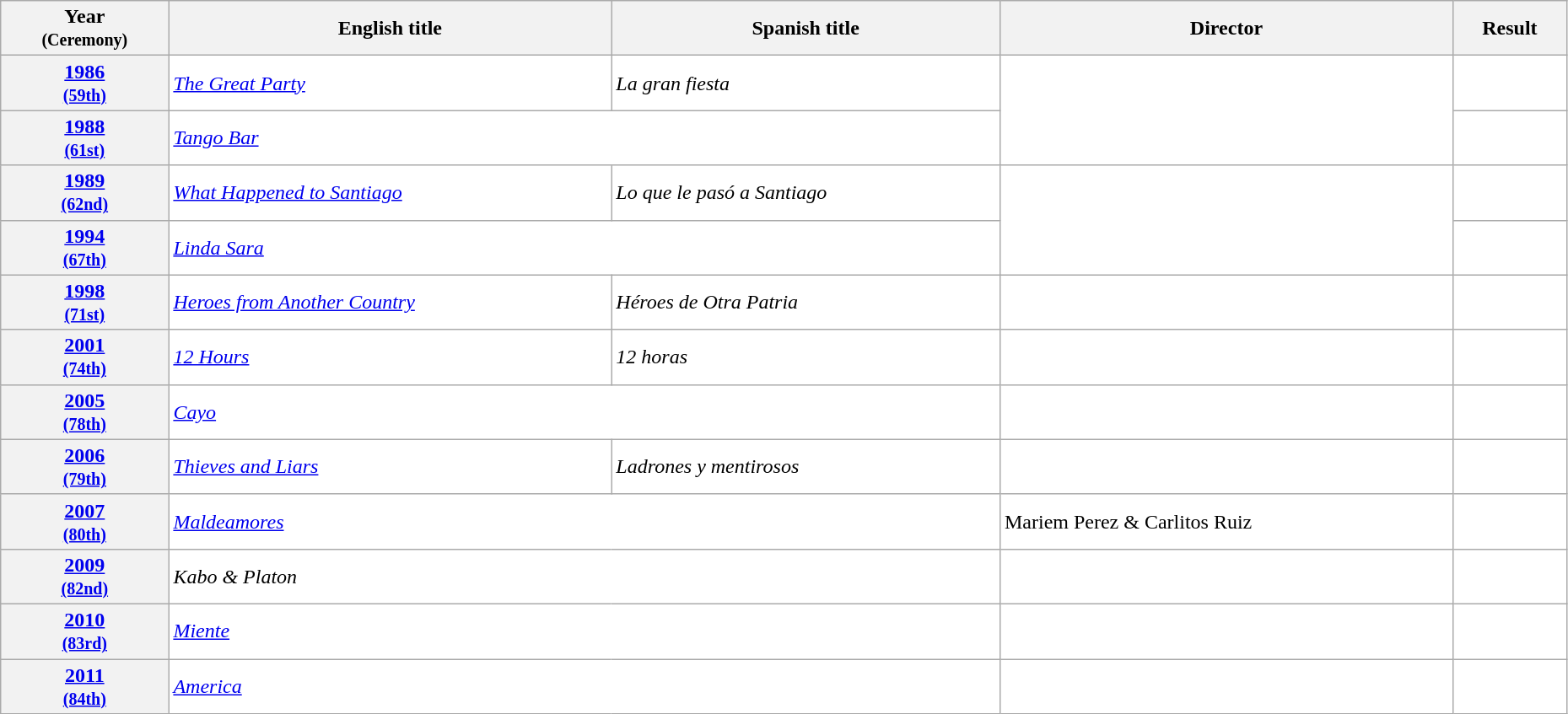<table class="wikitable sortable" width="98%" style="background:#ffffff;">
<tr>
<th>Year<br><small>(Ceremony)</small></th>
<th>English title</th>
<th>Spanish title</th>
<th>Director</th>
<th>Result</th>
</tr>
<tr>
<th align="center"><a href='#'>1986</a><br><small><a href='#'>(59th)</a></small></th>
<td><em><a href='#'>The Great Party</a></em></td>
<td><em>La gran fiesta</em></td>
<td rowspan="2"></td>
<td></td>
</tr>
<tr>
<th align="center"><a href='#'>1988</a><br><small><a href='#'>(61st)</a></small></th>
<td colspan="2"><em><a href='#'>Tango Bar</a></em></td>
<td></td>
</tr>
<tr>
<th align="center"><a href='#'>1989</a><br><small><a href='#'>(62nd)</a></small></th>
<td><em><a href='#'>What Happened to Santiago</a></em></td>
<td><em>Lo que le pasó a Santiago</em></td>
<td rowspan="2"></td>
<td></td>
</tr>
<tr>
<th align="center"><a href='#'>1994</a><br><small><a href='#'>(67th)</a></small></th>
<td colspan="2"><em><a href='#'>Linda Sara</a></em></td>
<td></td>
</tr>
<tr>
<th align="center"><a href='#'>1998</a><br><small><a href='#'>(71st)</a></small></th>
<td><em><a href='#'>Heroes from Another Country</a></em></td>
<td><em>Héroes de Otra Patria</em></td>
<td></td>
<td></td>
</tr>
<tr>
<th align="center"><a href='#'>2001</a><br><small><a href='#'>(74th)</a></small></th>
<td><em><a href='#'>12 Hours</a></em></td>
<td><em>12 horas</em></td>
<td></td>
<td></td>
</tr>
<tr>
<th align="center"><a href='#'>2005</a><br><small><a href='#'>(78th)</a></small></th>
<td colspan="2"><em><a href='#'>Cayo</a></em></td>
<td></td>
<td></td>
</tr>
<tr>
<th align="center"><a href='#'>2006</a><br><small><a href='#'>(79th)</a></small></th>
<td><em><a href='#'>Thieves and Liars</a></em></td>
<td><em>Ladrones y mentirosos</em></td>
<td></td>
<td></td>
</tr>
<tr>
<th align="center"><a href='#'>2007</a><br><small><a href='#'>(80th)</a></small></th>
<td colspan="2"><em><a href='#'>Maldeamores</a></em></td>
<td>Mariem Perez & Carlitos Ruiz</td>
<td></td>
</tr>
<tr>
<th align="center"><a href='#'>2009</a><br><small><a href='#'>(82nd)</a></small></th>
<td colspan="2"><em>Kabo & Platon</em></td>
<td></td>
<td></td>
</tr>
<tr>
<th align="center"><a href='#'>2010</a><br><small><a href='#'>(83rd)</a></small></th>
<td colspan="2"><em><a href='#'>Miente</a></em></td>
<td></td>
<td></td>
</tr>
<tr>
<th align="center"><a href='#'>2011</a><br><small><a href='#'>(84th)</a></small></th>
<td colspan="2"><em><a href='#'>America</a></em></td>
<td></td>
<td></td>
</tr>
</table>
